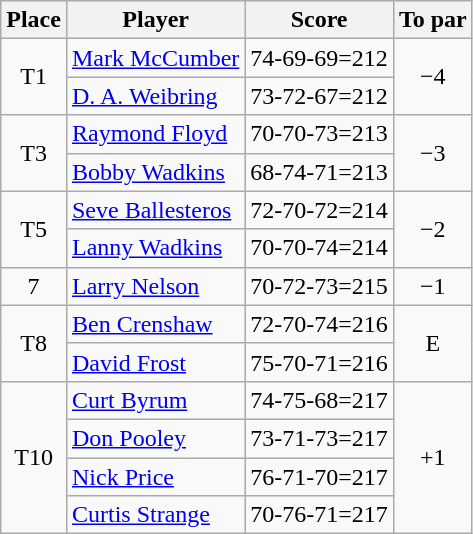<table class="wikitable">
<tr>
<th>Place</th>
<th>Player</th>
<th>Score</th>
<th>To par</th>
</tr>
<tr>
<td rowspan=2 align="center">T1</td>
<td> <a href='#'>Mark McCumber</a></td>
<td>74-69-69=212</td>
<td rowspan=2 align="center">−4</td>
</tr>
<tr>
<td> <a href='#'>D. A. Weibring</a></td>
<td>73-72-67=212</td>
</tr>
<tr>
<td rowspan=2 align="center">T3</td>
<td> <a href='#'>Raymond Floyd</a></td>
<td>70-70-73=213</td>
<td rowspan=2 align="center">−3</td>
</tr>
<tr>
<td> <a href='#'>Bobby Wadkins</a></td>
<td>68-74-71=213</td>
</tr>
<tr>
<td rowspan=2 align="center">T5</td>
<td> <a href='#'>Seve Ballesteros</a></td>
<td>72-70-72=214</td>
<td rowspan=2 align="center">−2</td>
</tr>
<tr>
<td> <a href='#'>Lanny Wadkins</a></td>
<td>70-70-74=214</td>
</tr>
<tr>
<td align="center">7</td>
<td> <a href='#'>Larry Nelson</a></td>
<td>70-72-73=215</td>
<td align="center">−1</td>
</tr>
<tr>
<td rowspan=2 align="center">T8</td>
<td> <a href='#'>Ben Crenshaw</a></td>
<td>72-70-74=216</td>
<td rowspan=2 align="center">E</td>
</tr>
<tr>
<td> <a href='#'>David Frost</a></td>
<td>75-70-71=216</td>
</tr>
<tr>
<td rowspan=4 align="center">T10</td>
<td> <a href='#'>Curt Byrum</a></td>
<td>74-75-68=217</td>
<td rowspan=4 align="center">+1</td>
</tr>
<tr>
<td> <a href='#'>Don Pooley</a></td>
<td>73-71-73=217</td>
</tr>
<tr>
<td> <a href='#'>Nick Price</a></td>
<td>76-71-70=217</td>
</tr>
<tr>
<td> <a href='#'>Curtis Strange</a></td>
<td>70-76-71=217</td>
</tr>
</table>
